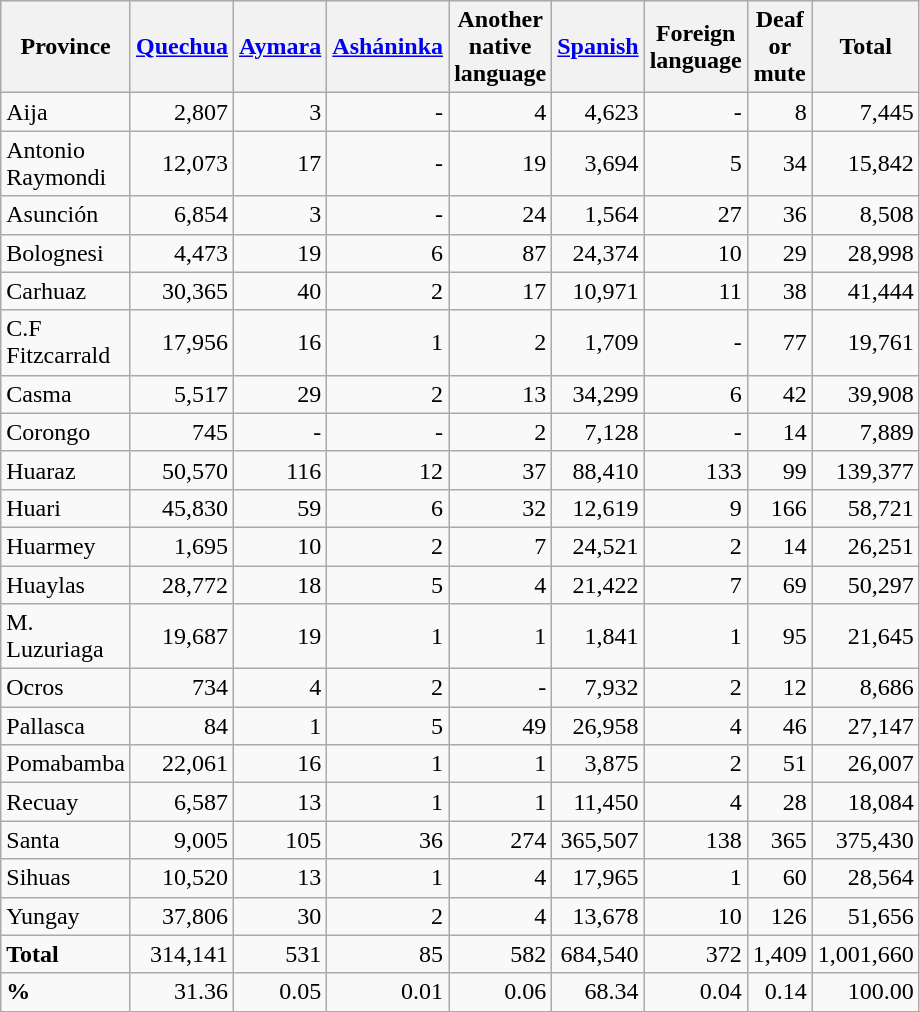<table class="wikitable" style="width:35%;">
<tr bgcolor=#EFEFEF>
<th>Province</th>
<th><a href='#'>Quechua</a></th>
<th><a href='#'>Aymara</a></th>
<th><a href='#'>Asháninka</a></th>
<th>Another native language</th>
<th><a href='#'>Spanish</a></th>
<th>Foreign language</th>
<th>Deaf or mute</th>
<th>Total</th>
</tr>
<tr>
<td>Aija</td>
<td align="right">2,807</td>
<td align="right">3</td>
<td align="right">-</td>
<td align="right">4</td>
<td align="right">4,623</td>
<td align="right">-</td>
<td align="right">8</td>
<td align="right">7,445</td>
</tr>
<tr>
<td>Antonio Raymondi</td>
<td align="right">12,073</td>
<td align="right">17</td>
<td align="right">-</td>
<td align="right">19</td>
<td align="right">3,694</td>
<td align="right">5</td>
<td align="right">34</td>
<td align="right">15,842</td>
</tr>
<tr>
<td>Asunción</td>
<td align="right">6,854</td>
<td align="right">3</td>
<td align="right">-</td>
<td align="right">24</td>
<td align="right">1,564</td>
<td align="right">27</td>
<td align="right">36</td>
<td align="right">8,508</td>
</tr>
<tr>
<td>Bolognesi</td>
<td align="right">4,473</td>
<td align="right">19</td>
<td align="right">6</td>
<td align="right">87</td>
<td align="right">24,374</td>
<td align="right">10</td>
<td align="right">29</td>
<td align="right">28,998</td>
</tr>
<tr>
<td>Carhuaz</td>
<td align="right">30,365</td>
<td align="right">40</td>
<td align="right">2</td>
<td align="right">17</td>
<td align="right">10,971</td>
<td align="right">11</td>
<td align="right">38</td>
<td align="right">41,444</td>
</tr>
<tr>
<td>C.F Fitzcarrald</td>
<td align="right">17,956</td>
<td align="right">16</td>
<td align="right">1</td>
<td align="right">2</td>
<td align="right">1,709</td>
<td align="right">-</td>
<td align="right">77</td>
<td align="right">19,761</td>
</tr>
<tr>
<td>Casma</td>
<td align="right">5,517</td>
<td align="right">29</td>
<td align="right">2</td>
<td align="right">13</td>
<td align="right">34,299</td>
<td align="right">6</td>
<td align="right">42</td>
<td align="right">39,908</td>
</tr>
<tr>
<td>Corongo</td>
<td align="right">745</td>
<td align="right">-</td>
<td align="right">-</td>
<td align="right">2</td>
<td align="right">7,128</td>
<td align="right">-</td>
<td align="right">14</td>
<td align="right">7,889</td>
</tr>
<tr>
<td>Huaraz</td>
<td align="right">50,570</td>
<td align="right">116</td>
<td align="right">12</td>
<td align="right">37</td>
<td align="right">88,410</td>
<td align="right">133</td>
<td align="right">99</td>
<td align="right">139,377</td>
</tr>
<tr>
<td>Huari</td>
<td align="right">45,830</td>
<td align="right">59</td>
<td align="right">6</td>
<td align="right">32</td>
<td align="right">12,619</td>
<td align="right">9</td>
<td align="right">166</td>
<td align="right">58,721</td>
</tr>
<tr>
<td>Huarmey</td>
<td align="right">1,695</td>
<td align="right">10</td>
<td align="right">2</td>
<td align="right">7</td>
<td align="right">24,521</td>
<td align="right">2</td>
<td align="right">14</td>
<td align="right">26,251</td>
</tr>
<tr>
<td>Huaylas</td>
<td align="right">28,772</td>
<td align="right">18</td>
<td align="right">5</td>
<td align="right">4</td>
<td align="right">21,422</td>
<td align="right">7</td>
<td align="right">69</td>
<td align="right">50,297</td>
</tr>
<tr>
<td>M. Luzuriaga</td>
<td align="right">19,687</td>
<td align="right">19</td>
<td align="right">1</td>
<td align="right">1</td>
<td align="right">1,841</td>
<td align="right">1</td>
<td align="right">95</td>
<td align="right">21,645</td>
</tr>
<tr>
<td>Ocros</td>
<td align="right">734</td>
<td align="right">4</td>
<td align="right">2</td>
<td align="right">-</td>
<td align="right">7,932</td>
<td align="right">2</td>
<td align="right">12</td>
<td align="right">8,686</td>
</tr>
<tr>
<td>Pallasca</td>
<td align="right">84</td>
<td align="right">1</td>
<td align="right">5</td>
<td align="right">49</td>
<td align="right">26,958</td>
<td align="right">4</td>
<td align="right">46</td>
<td align="right">27,147</td>
</tr>
<tr>
<td>Pomabamba</td>
<td align="right">22,061</td>
<td align="right">16</td>
<td align="right">1</td>
<td align="right">1</td>
<td align="right">3,875</td>
<td align="right">2</td>
<td align="right">51</td>
<td align="right">26,007</td>
</tr>
<tr>
<td>Recuay</td>
<td align="right">6,587</td>
<td align="right">13</td>
<td align="right">1</td>
<td align="right">1</td>
<td align="right">11,450</td>
<td align="right">4</td>
<td align="right">28</td>
<td align="right">18,084</td>
</tr>
<tr>
<td>Santa</td>
<td align="right">9,005</td>
<td align="right">105</td>
<td align="right">36</td>
<td align="right">274</td>
<td align="right">365,507</td>
<td align="right">138</td>
<td align="right">365</td>
<td align="right">375,430</td>
</tr>
<tr>
<td>Sihuas</td>
<td align="right">10,520</td>
<td align="right">13</td>
<td align="right">1</td>
<td align="right">4</td>
<td align="right">17,965</td>
<td align="right">1</td>
<td align="right">60</td>
<td align="right">28,564</td>
</tr>
<tr>
<td>Yungay</td>
<td align="right">37,806</td>
<td align="right">30</td>
<td align="right">2</td>
<td align="right">4</td>
<td align="right">13,678</td>
<td align="right">10</td>
<td align="right">126</td>
<td align="right">51,656</td>
</tr>
<tr>
<td><strong>Total</strong></td>
<td align="right">314,141</td>
<td align="right">531</td>
<td align="right">85</td>
<td align="right">582</td>
<td align="right">684,540</td>
<td align="right">372</td>
<td align="right">1,409</td>
<td align="right">1,001,660</td>
</tr>
<tr>
<td><strong>%</strong></td>
<td align="right">31.36</td>
<td align="right">0.05</td>
<td align="right">0.01</td>
<td align="right">0.06</td>
<td align="right">68.34</td>
<td align="right">0.04</td>
<td align="right">0.14</td>
<td align="right">100.00</td>
</tr>
<tr>
</tr>
</table>
